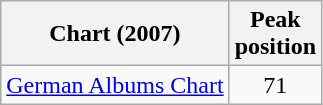<table class="wikitable">
<tr>
<th style="text-align:center;">Chart (2007)</th>
<th style="text-align:center;">Peak<br>position</th>
</tr>
<tr>
<td align="left"><a href='#'>German Albums Chart</a></td>
<td style="text-align:center;">71</td>
</tr>
</table>
